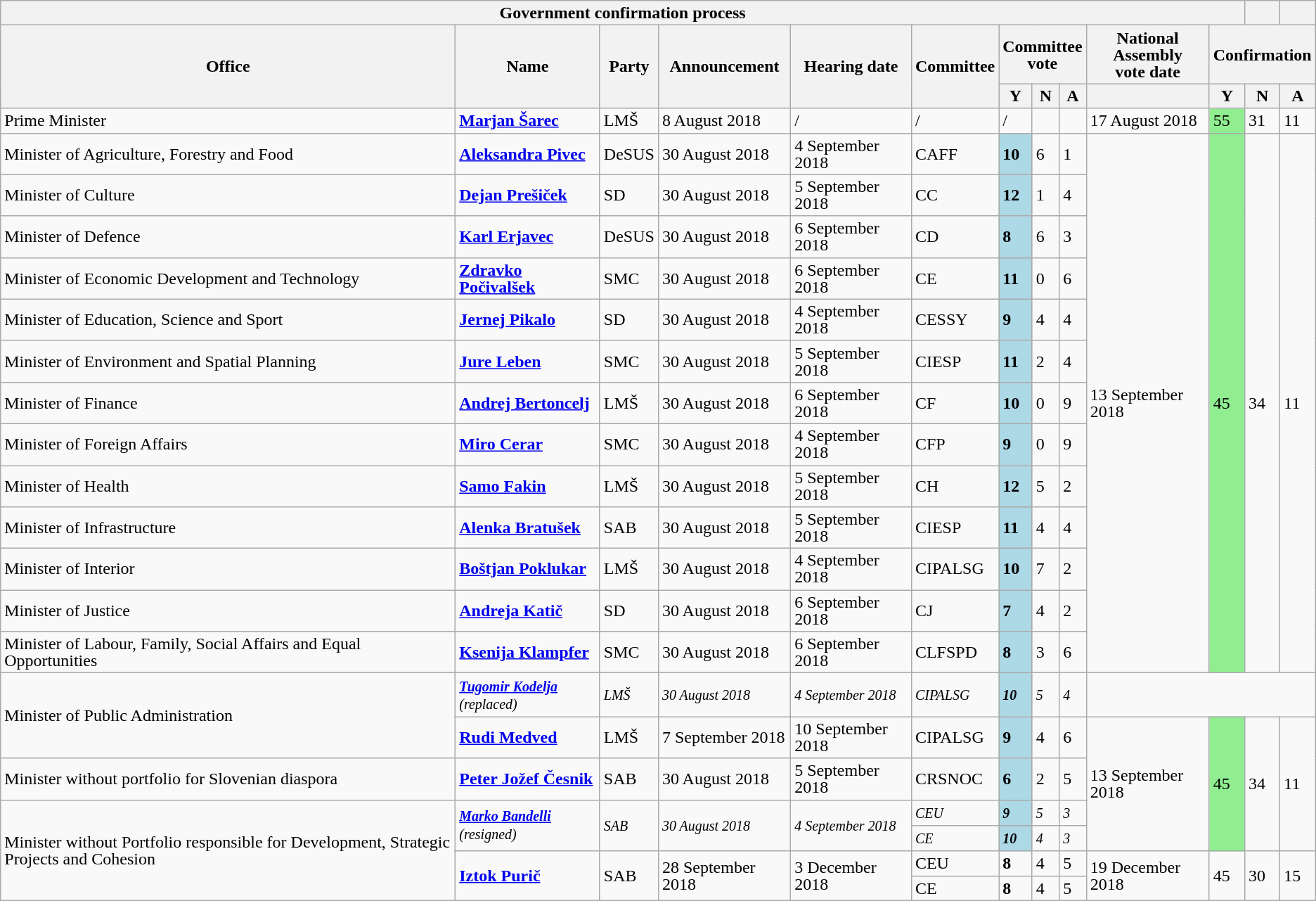<table class="wikitable collapsible" style="line-height:16px;">
<tr>
<th colspan="11">Government confirmation process</th>
<th></th>
<th></th>
</tr>
<tr>
<th rowspan="2">Office</th>
<th rowspan="2">Name</th>
<th rowspan="2">Party</th>
<th rowspan="2">Announcement</th>
<th rowspan="2">Hearing date</th>
<th rowspan="2">Committee</th>
<th colspan="3">Committee<br>vote</th>
<th data-sort-type="date">National Assembly<br>vote date</th>
<th colspan="3">Confirmation</th>
</tr>
<tr>
<th>Y</th>
<th>N</th>
<th>A</th>
<th></th>
<th>Y</th>
<th>N</th>
<th>A</th>
</tr>
<tr>
<td>Prime Minister</td>
<td><strong><a href='#'>Marjan Šarec</a></strong></td>
<td>LMŠ</td>
<td>8 August 2018</td>
<td>/</td>
<td>/</td>
<td>/</td>
<td></td>
<td></td>
<td>17 August 2018</td>
<td style="background:lightgreen;">55</td>
<td>31</td>
<td>11</td>
</tr>
<tr>
<td>Minister of Agriculture, Forestry and Food</td>
<td data-sort-value="Perdue"><strong><a href='#'>Aleksandra Pivec</a></strong></td>
<td>DeSUS</td>
<td>30 August 2018</td>
<td>4 September 2018</td>
<td>CAFF</td>
<td style="background:lightblue;"><strong>10</strong></td>
<td>6</td>
<td>1</td>
<td rowspan="13">13 September 2018</td>
<td rowspan="13" style="background:lightgreen;">45</td>
<td rowspan="13">34</td>
<td rowspan="13">11</td>
</tr>
<tr>
<td>Minister of Culture</td>
<td data-sort-value="Chao"><strong><a href='#'>Dejan Prešiček</a></strong></td>
<td>SD</td>
<td>30 August 2018</td>
<td>5 September 2018</td>
<td>CC</td>
<td style="background:lightblue;"><strong>12</strong></td>
<td>1</td>
<td>4</td>
</tr>
<tr>
<td>Minister of Defence</td>
<td data-sort-value="Mnuchin"><strong><a href='#'>Karl Erjavec</a></strong></td>
<td>DeSUS</td>
<td>30 August 2018</td>
<td>6 September 2018</td>
<td>CD</td>
<td style="background:lightblue;"><strong>8</strong></td>
<td>6</td>
<td>3</td>
</tr>
<tr>
<td>Minister of Economic Development and Technology</td>
<td data-sort-value="Mattis"><strong><a href='#'>Zdravko Počivalšek</a></strong></td>
<td>SMC</td>
<td>30 August 2018</td>
<td>6 September 2018</td>
<td>CE</td>
<td style="background:lightblue;"><strong>11</strong></td>
<td>0</td>
<td>6</td>
</tr>
<tr>
<td>Minister of Education, Science and Sport</td>
<td data-sort-value="Perry"><strong><a href='#'>Jernej Pikalo</a></strong></td>
<td>SD</td>
<td>30 August 2018</td>
<td>4 September 2018</td>
<td>CESSY</td>
<td style="background:lightblue;"><strong>9</strong></td>
<td>4</td>
<td>4</td>
</tr>
<tr>
<td>Minister of Environment and Spatial Planning</td>
<td data-sort-value="Shulkin"><strong><a href='#'>Jure Leben</a></strong></td>
<td>SMC</td>
<td>30 August 2018</td>
<td>5 September 2018</td>
<td>CIESP</td>
<td style="background:lightblue;"><strong>11</strong></td>
<td>2</td>
<td>4</td>
</tr>
<tr>
<td>Minister of Finance</td>
<td data-sort-value="Sessions"><strong><a href='#'>Andrej Bertoncelj</a></strong></td>
<td>LMŠ</td>
<td>30 August 2018</td>
<td>6 September 2018</td>
<td>CF</td>
<td style="background:lightblue;"><strong>10</strong></td>
<td>0</td>
<td>9</td>
</tr>
<tr>
<td>Minister of Foreign Affairs</td>
<td data-sort-value="Tillerson"><strong><a href='#'>Miro Cerar</a></strong></td>
<td>SMC</td>
<td>30 August 2018</td>
<td>4 September 2018</td>
<td>CFP</td>
<td style="background:lightblue;"><strong>9</strong></td>
<td>0</td>
<td>9</td>
</tr>
<tr>
<td>Minister of Health</td>
<td data-sort-value="Carson"><strong><a href='#'>Samo Fakin</a></strong></td>
<td>LMŠ</td>
<td>30 August 2018</td>
<td>5 September 2018</td>
<td>CH</td>
<td style="background:lightblue;"><strong>12</strong></td>
<td>5</td>
<td>2</td>
</tr>
<tr>
<td>Minister of Infrastructure</td>
<td data-sort-value="DeVos"><strong><a href='#'>Alenka Bratušek</a></strong></td>
<td>SAB</td>
<td>30 August 2018</td>
<td>5 September 2018</td>
<td>CIESP</td>
<td style="background:lightblue;"><strong>11</strong></td>
<td>4</td>
<td>4</td>
</tr>
<tr>
<td>Minister of Interior</td>
<td data-sort-value="Zinke"><strong><a href='#'>Boštjan Poklukar</a></strong></td>
<td>LMŠ</td>
<td>30 August 2018</td>
<td>4 September 2018</td>
<td>CIPALSG</td>
<td style="background:lightblue;"><strong>10</strong></td>
<td>7</td>
<td>2</td>
</tr>
<tr>
<td>Minister of Justice</td>
<td data-sort-value="Ross"><strong><a href='#'>Andreja Katič</a></strong></td>
<td>SD</td>
<td>30 August 2018</td>
<td>6 September 2018</td>
<td>CJ</td>
<td style="background:lightblue;"><strong>7</strong></td>
<td>4</td>
<td>2</td>
</tr>
<tr>
<td>Minister of Labour, Family, Social Affairs and Equal Opportunities</td>
<td data-sort-value="Price"><strong><a href='#'>Ksenija Klampfer</a></strong></td>
<td>SMC</td>
<td>30 August 2018</td>
<td>6 September 2018</td>
<td>CLFSPD</td>
<td style="background:lightblue;"><strong>8</strong></td>
<td>3</td>
<td>6</td>
</tr>
<tr>
<td rowspan="2">Minister of Public Administration</td>
<td data-sort-value="Acosta"><a href='#'><strong><em><small>Tugomir Kodelja</small></em></strong></a> <em><small>(replaced)</small></em></td>
<td><em><small>LMŠ</small></em></td>
<td><em><small>30 August 2018</small></em></td>
<td><em><small>4 September 2018</small></em></td>
<td><em><small>CIPALSG</small></em></td>
<td style="background:lightblue;"><strong><small><em>10</em></small></strong></td>
<td><small><em>5</em></small></td>
<td><small><em>4</em></small></td>
<td colspan="4"></td>
</tr>
<tr>
<td><strong><a href='#'>Rudi Medved</a></strong></td>
<td>LMŠ</td>
<td>7 September 2018</td>
<td>10 September 2018</td>
<td>CIPALSG</td>
<td style="background:lightblue;"><strong>9</strong></td>
<td>4</td>
<td>6</td>
<td rowspan="4">13 September 2018</td>
<td rowspan="4" style="background:lightgreen;">45</td>
<td rowspan="4">34</td>
<td rowspan="4">11</td>
</tr>
<tr>
<td>Minister without portfolio for Slovenian diaspora</td>
<td><strong><a href='#'>Peter Jožef Česnik</a></strong></td>
<td>SAB</td>
<td>30 August 2018</td>
<td>5 September 2018</td>
<td>CRSNOC</td>
<td style="background:lightblue;"><strong>6</strong></td>
<td>2</td>
<td>5</td>
</tr>
<tr>
<td rowspan="4">Minister without Portfolio responsible for Development, Strategic Projects and Cohesion</td>
<td rowspan="2" data-sort-value="Lighthizer"><em><small><strong><a href='#'>Marko Bandelli</a></strong> (resigned)</small></em></td>
<td rowspan="2"><em><small>SAB</small></em></td>
<td rowspan="2"><em><small>30 August 2018</small></em></td>
<td rowspan="2"><em><small>4 September 2018</small></em></td>
<td><em><small>CEU</small></em></td>
<td style="background:lightblue;"><strong><em><small>9</small></em></strong></td>
<td><em><small>5</small></em></td>
<td><em><small>3</small></em></td>
</tr>
<tr>
<td><em><small>CE</small></em></td>
<td style="background:lightblue;"><strong><em><small>10</small></em></strong></td>
<td><em><small>4</small></em></td>
<td><em><small>3</small></em></td>
</tr>
<tr>
<td rowspan="2"><strong><a href='#'>Iztok Purič</a></strong></td>
<td rowspan="2">SAB</td>
<td rowspan="2">28 September 2018</td>
<td rowspan="2">3 December 2018</td>
<td>CEU</td>
<td><strong>8</strong></td>
<td>4</td>
<td>5</td>
<td rowspan="2">19 December 2018</td>
<td rowspan="2">45</td>
<td rowspan="2">30</td>
<td rowspan="2">15</td>
</tr>
<tr>
<td>CE</td>
<td><strong>8</strong></td>
<td>4</td>
<td>5</td>
</tr>
</table>
